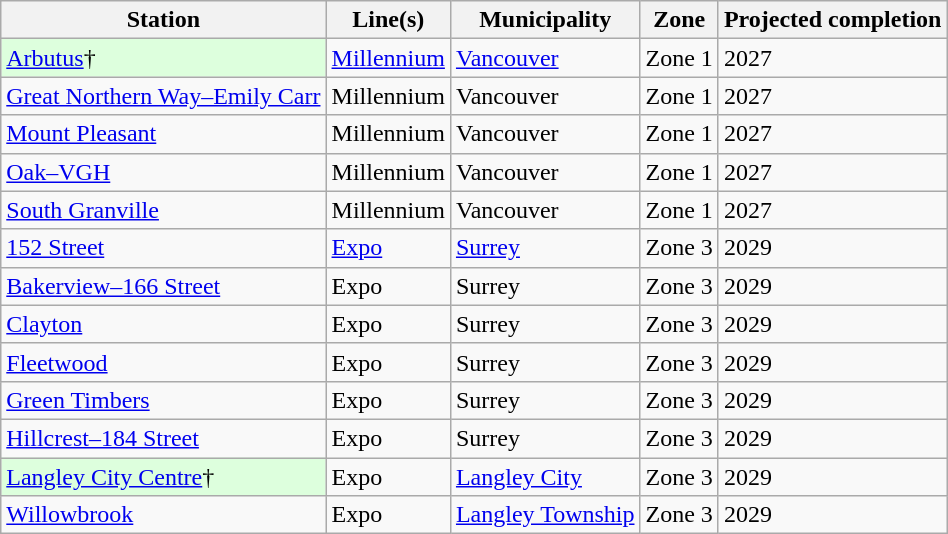<table class="wikitable sortable">
<tr>
<th>Station</th>
<th>Line(s)</th>
<th>Municipality</th>
<th>Zone</th>
<th>Projected completion</th>
</tr>
<tr>
<td style="background-color:#ddffdd"><a href='#'>Arbutus</a>†</td>
<td> <a href='#'>Millennium</a></td>
<td><a href='#'>Vancouver</a></td>
<td>Zone 1</td>
<td>2027</td>
</tr>
<tr>
<td><a href='#'>Great Northern Way–Emily Carr</a></td>
<td> Millennium</td>
<td>Vancouver</td>
<td>Zone 1</td>
<td>2027</td>
</tr>
<tr>
<td><a href='#'>Mount Pleasant</a></td>
<td> Millennium</td>
<td>Vancouver</td>
<td>Zone 1</td>
<td>2027</td>
</tr>
<tr>
<td><a href='#'>Oak–VGH</a></td>
<td> Millennium</td>
<td>Vancouver</td>
<td>Zone 1</td>
<td>2027</td>
</tr>
<tr>
<td><a href='#'>South Granville</a></td>
<td> Millennium</td>
<td>Vancouver</td>
<td>Zone 1</td>
<td>2027</td>
</tr>
<tr>
<td><a href='#'>152 Street</a></td>
<td> <a href='#'>Expo</a></td>
<td><a href='#'>Surrey</a></td>
<td>Zone 3</td>
<td>2029</td>
</tr>
<tr>
<td><a href='#'>Bakerview–166 Street</a></td>
<td> Expo</td>
<td>Surrey</td>
<td>Zone 3</td>
<td>2029</td>
</tr>
<tr>
<td><a href='#'>Clayton</a></td>
<td> Expo</td>
<td>Surrey</td>
<td>Zone 3</td>
<td>2029</td>
</tr>
<tr>
<td><a href='#'>Fleetwood</a></td>
<td> Expo</td>
<td>Surrey</td>
<td>Zone 3</td>
<td>2029</td>
</tr>
<tr>
<td><a href='#'>Green Timbers</a></td>
<td> Expo</td>
<td>Surrey</td>
<td>Zone 3</td>
<td>2029</td>
</tr>
<tr>
<td><a href='#'>Hillcrest–184 Street</a></td>
<td> Expo</td>
<td>Surrey</td>
<td>Zone 3</td>
<td>2029</td>
</tr>
<tr>
<td style="background-color:#ddffdd"><a href='#'>Langley City Centre</a>†</td>
<td> Expo</td>
<td><a href='#'>Langley City</a></td>
<td>Zone 3</td>
<td>2029</td>
</tr>
<tr>
<td><a href='#'>Willowbrook</a></td>
<td> Expo</td>
<td><a href='#'>Langley Township</a></td>
<td>Zone 3</td>
<td>2029</td>
</tr>
</table>
